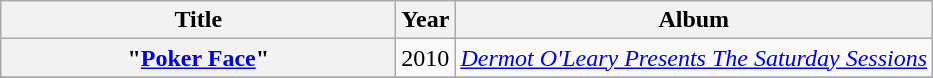<table class="wikitable plainrowheaders" style="text-align:center;" border="1">
<tr>
<th scope="col" style="width:16em;">Title</th>
<th scope="col">Year</th>
<th scope="col">Album</th>
</tr>
<tr>
<th scope="row">"<a href='#'>Poker Face</a>"</th>
<td>2010</td>
<td><em><a href='#'>Dermot O'Leary Presents The Saturday Sessions</a></em></td>
</tr>
<tr>
</tr>
</table>
